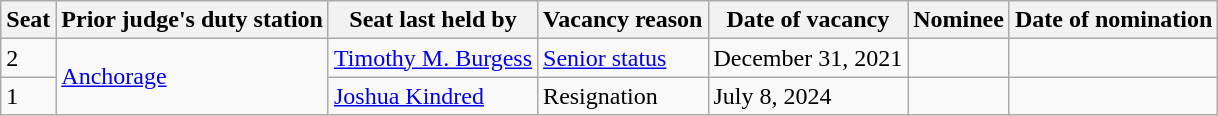<table class=wikitable sortable>
<tr>
<th>Seat</th>
<th>Prior judge's duty station</th>
<th>Seat last held by</th>
<th>Vacancy reason</th>
<th>Date of vacancy</th>
<th>Nominee</th>
<th>Date of nomination</th>
</tr>
<tr>
<td>2</td>
<td rowspan=2><a href='#'>Anchorage</a></td>
<td><a href='#'>Timothy M. Burgess</a></td>
<td><a href='#'>Senior status</a></td>
<td>December 31, 2021</td>
<td align="center"></td>
<td align="center"></td>
</tr>
<tr>
<td>1</td>
<td><a href='#'>Joshua Kindred</a></td>
<td>Resignation</td>
<td>July 8, 2024</td>
<td align="center"></td>
<td align="center"></td>
</tr>
</table>
